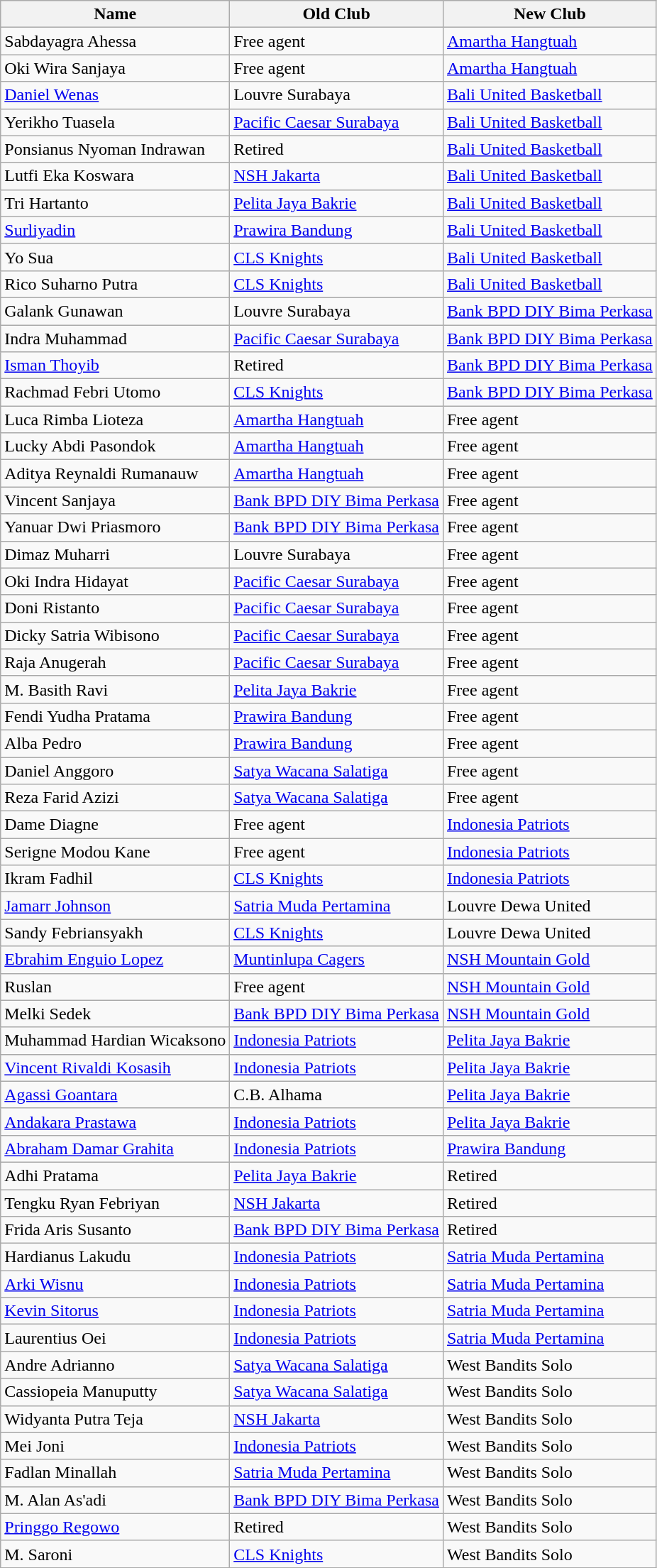<table class="wikitable sortable">
<tr>
<th>Name</th>
<th>Old Club</th>
<th>New Club</th>
</tr>
<tr>
<td> Sabdayagra Ahessa</td>
<td>Free agent</td>
<td><a href='#'>Amartha Hangtuah</a></td>
</tr>
<tr>
<td> Oki Wira Sanjaya</td>
<td>Free agent</td>
<td><a href='#'>Amartha Hangtuah</a></td>
</tr>
<tr>
<td> <a href='#'>Daniel Wenas</a></td>
<td>Louvre Surabaya</td>
<td><a href='#'>Bali United Basketball</a></td>
</tr>
<tr>
<td> Yerikho Tuasela</td>
<td><a href='#'>Pacific Caesar Surabaya</a></td>
<td><a href='#'>Bali United Basketball</a></td>
</tr>
<tr>
<td> Ponsianus Nyoman Indrawan</td>
<td>Retired</td>
<td><a href='#'>Bali United Basketball</a></td>
</tr>
<tr>
<td> Lutfi Eka Koswara</td>
<td><a href='#'>NSH Jakarta</a></td>
<td><a href='#'>Bali United Basketball</a></td>
</tr>
<tr>
<td> Tri Hartanto</td>
<td><a href='#'>Pelita Jaya Bakrie</a></td>
<td><a href='#'>Bali United Basketball</a></td>
</tr>
<tr>
<td> <a href='#'>Surliyadin</a></td>
<td><a href='#'>Prawira Bandung</a></td>
<td><a href='#'>Bali United Basketball</a></td>
</tr>
<tr>
<td> Yo Sua</td>
<td><a href='#'>CLS Knights</a></td>
<td><a href='#'>Bali United Basketball</a></td>
</tr>
<tr>
<td> Rico Suharno Putra</td>
<td><a href='#'>CLS Knights</a></td>
<td><a href='#'>Bali United Basketball</a></td>
</tr>
<tr>
<td> Galank Gunawan</td>
<td>Louvre Surabaya</td>
<td><a href='#'>Bank BPD DIY Bima Perkasa</a></td>
</tr>
<tr>
<td> Indra Muhammad</td>
<td><a href='#'>Pacific Caesar Surabaya</a></td>
<td><a href='#'>Bank BPD DIY Bima Perkasa</a></td>
</tr>
<tr>
<td> <a href='#'>Isman Thoyib</a></td>
<td>Retired</td>
<td><a href='#'>Bank BPD DIY Bima Perkasa</a></td>
</tr>
<tr>
<td> Rachmad Febri Utomo</td>
<td><a href='#'>CLS Knights</a></td>
<td><a href='#'>Bank BPD DIY Bima Perkasa</a></td>
</tr>
<tr>
<td> Luca Rimba Lioteza</td>
<td><a href='#'>Amartha Hangtuah</a></td>
<td>Free agent</td>
</tr>
<tr>
<td> Lucky Abdi Pasondok</td>
<td><a href='#'>Amartha Hangtuah</a></td>
<td>Free agent</td>
</tr>
<tr>
<td> Aditya Reynaldi Rumanauw</td>
<td><a href='#'>Amartha Hangtuah</a></td>
<td>Free agent</td>
</tr>
<tr>
<td> Vincent Sanjaya</td>
<td><a href='#'>Bank BPD DIY Bima Perkasa</a></td>
<td>Free agent</td>
</tr>
<tr>
<td> Yanuar Dwi Priasmoro</td>
<td><a href='#'>Bank BPD DIY Bima Perkasa</a></td>
<td>Free agent</td>
</tr>
<tr>
<td> Dimaz Muharri</td>
<td>Louvre Surabaya</td>
<td>Free agent</td>
</tr>
<tr>
<td> Oki Indra Hidayat</td>
<td><a href='#'>Pacific Caesar Surabaya</a></td>
<td>Free agent</td>
</tr>
<tr>
<td> Doni Ristanto</td>
<td><a href='#'>Pacific Caesar Surabaya</a></td>
<td>Free agent</td>
</tr>
<tr>
<td> Dicky Satria Wibisono</td>
<td><a href='#'>Pacific Caesar Surabaya</a></td>
<td>Free agent</td>
</tr>
<tr>
<td> Raja Anugerah</td>
<td><a href='#'>Pacific Caesar Surabaya</a></td>
<td>Free agent</td>
</tr>
<tr>
<td> M. Basith Ravi</td>
<td><a href='#'>Pelita Jaya Bakrie</a></td>
<td>Free agent</td>
</tr>
<tr>
<td> Fendi Yudha Pratama</td>
<td><a href='#'>Prawira Bandung</a></td>
<td>Free agent</td>
</tr>
<tr>
<td> Alba Pedro</td>
<td><a href='#'>Prawira Bandung</a></td>
<td>Free agent</td>
</tr>
<tr>
<td> Daniel Anggoro</td>
<td><a href='#'>Satya Wacana Salatiga</a></td>
<td>Free agent</td>
</tr>
<tr>
<td> Reza Farid Azizi</td>
<td><a href='#'>Satya Wacana Salatiga</a></td>
<td>Free agent</td>
</tr>
<tr>
<td> Dame Diagne</td>
<td>Free agent</td>
<td><a href='#'>Indonesia Patriots</a></td>
</tr>
<tr>
<td> Serigne Modou Kane</td>
<td>Free agent</td>
<td><a href='#'>Indonesia Patriots</a></td>
</tr>
<tr>
<td> Ikram Fadhil</td>
<td><a href='#'>CLS Knights</a></td>
<td><a href='#'>Indonesia Patriots</a></td>
</tr>
<tr>
<td>  <a href='#'>Jamarr Johnson</a></td>
<td><a href='#'>Satria Muda Pertamina</a></td>
<td>Louvre Dewa United</td>
</tr>
<tr>
<td> Sandy Febriansyakh</td>
<td><a href='#'>CLS Knights</a></td>
<td>Louvre Dewa United</td>
</tr>
<tr>
<td>  <a href='#'>Ebrahim Enguio Lopez</a></td>
<td> <a href='#'>Muntinlupa Cagers</a></td>
<td><a href='#'>NSH Mountain Gold</a></td>
</tr>
<tr>
<td> Ruslan</td>
<td>Free agent</td>
<td><a href='#'>NSH Mountain Gold</a></td>
</tr>
<tr>
<td> Melki Sedek</td>
<td><a href='#'>Bank BPD DIY Bima Perkasa</a></td>
<td><a href='#'>NSH Mountain Gold</a></td>
</tr>
<tr>
<td> Muhammad Hardian Wicaksono</td>
<td><a href='#'>Indonesia Patriots</a></td>
<td><a href='#'>Pelita Jaya Bakrie</a></td>
</tr>
<tr>
<td> <a href='#'>Vincent Rivaldi Kosasih</a></td>
<td><a href='#'>Indonesia Patriots</a></td>
<td><a href='#'>Pelita Jaya Bakrie</a></td>
</tr>
<tr>
<td> <a href='#'>Agassi Goantara</a></td>
<td> C.B. Alhama</td>
<td><a href='#'>Pelita Jaya Bakrie</a></td>
</tr>
<tr>
<td> <a href='#'>Andakara Prastawa</a></td>
<td><a href='#'>Indonesia Patriots</a></td>
<td><a href='#'>Pelita Jaya Bakrie</a></td>
</tr>
<tr>
<td> <a href='#'>Abraham Damar Grahita</a></td>
<td><a href='#'>Indonesia Patriots</a></td>
<td><a href='#'>Prawira Bandung</a></td>
</tr>
<tr>
<td> Adhi Pratama</td>
<td><a href='#'>Pelita Jaya Bakrie</a></td>
<td>Retired</td>
</tr>
<tr>
<td> Tengku Ryan Febriyan</td>
<td><a href='#'>NSH Jakarta</a></td>
<td>Retired</td>
</tr>
<tr>
<td> Frida Aris Susanto</td>
<td><a href='#'>Bank BPD DIY Bima Perkasa</a></td>
<td>Retired</td>
</tr>
<tr>
<td> Hardianus Lakudu</td>
<td><a href='#'>Indonesia Patriots</a></td>
<td><a href='#'>Satria Muda Pertamina</a></td>
</tr>
<tr>
<td> <a href='#'>Arki Wisnu</a></td>
<td><a href='#'>Indonesia Patriots</a></td>
<td><a href='#'>Satria Muda Pertamina</a></td>
</tr>
<tr>
<td> <a href='#'>Kevin Sitorus</a></td>
<td><a href='#'>Indonesia Patriots</a></td>
<td><a href='#'>Satria Muda Pertamina</a></td>
</tr>
<tr>
<td> Laurentius Oei</td>
<td><a href='#'>Indonesia Patriots</a></td>
<td><a href='#'>Satria Muda Pertamina</a></td>
</tr>
<tr>
<td> Andre Adrianno</td>
<td><a href='#'>Satya Wacana Salatiga</a></td>
<td>West Bandits Solo</td>
</tr>
<tr>
<td> Cassiopeia Manuputty</td>
<td><a href='#'>Satya Wacana Salatiga</a></td>
<td>West Bandits Solo</td>
</tr>
<tr>
<td> Widyanta Putra Teja</td>
<td><a href='#'>NSH Jakarta</a></td>
<td>West Bandits Solo</td>
</tr>
<tr>
<td> Mei Joni</td>
<td><a href='#'>Indonesia Patriots</a></td>
<td>West Bandits Solo</td>
</tr>
<tr>
<td> Fadlan Minallah</td>
<td><a href='#'>Satria Muda Pertamina</a></td>
<td>West Bandits Solo</td>
</tr>
<tr>
<td> M. Alan As'adi</td>
<td><a href='#'>Bank BPD DIY Bima Perkasa</a></td>
<td>West Bandits Solo</td>
</tr>
<tr>
<td> <a href='#'>Pringgo Regowo</a></td>
<td>Retired</td>
<td>West Bandits Solo</td>
</tr>
<tr>
<td> M. Saroni</td>
<td><a href='#'>CLS Knights</a></td>
<td>West Bandits Solo</td>
</tr>
</table>
